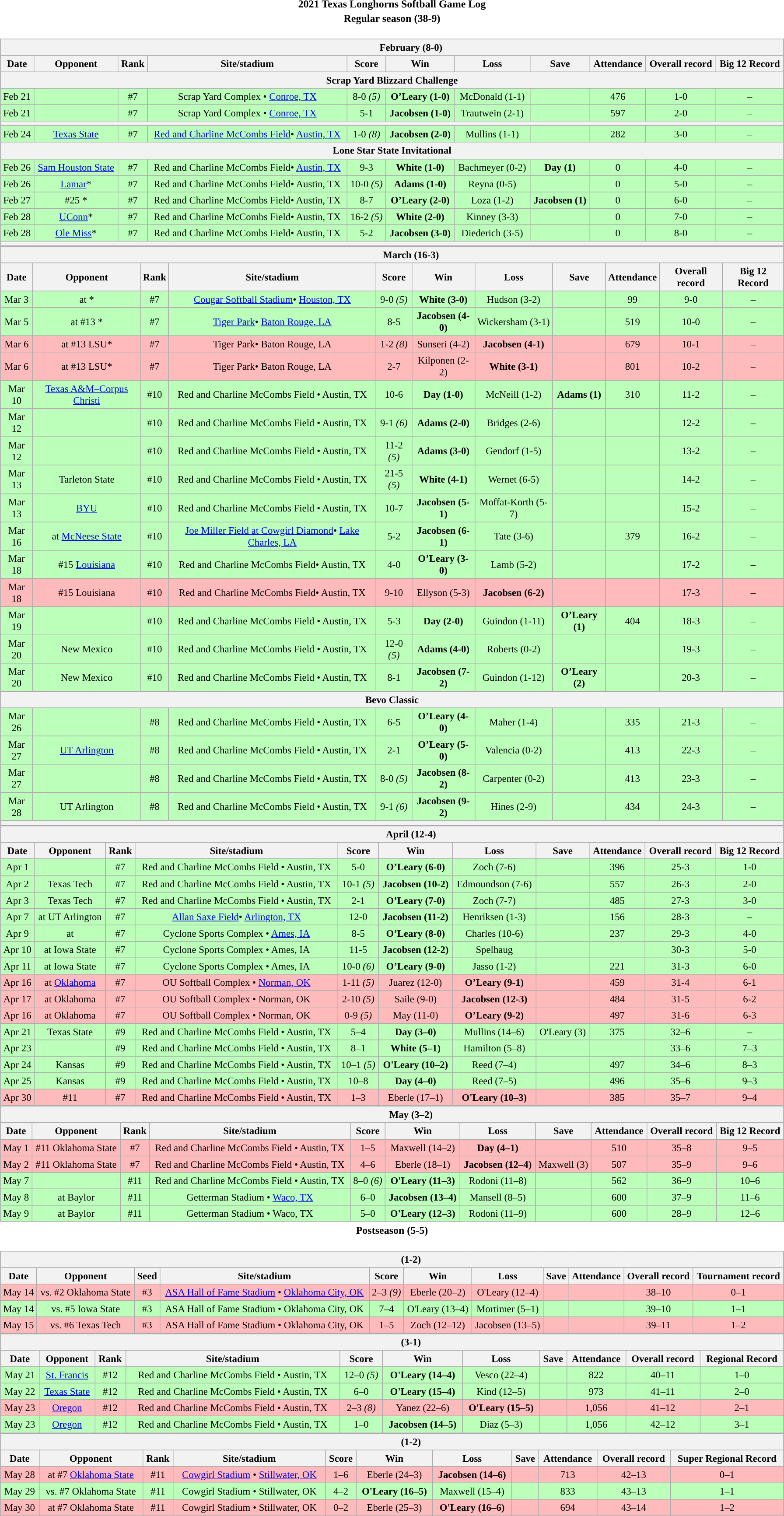<table class="toccolours" width=95% style="margin:1.5em auto; text-align:center;">
<tr>
<th colspan=2>2021 Texas Longhorns Softball Game Log</th>
</tr>
<tr>
<th colspan=2>Regular season (38-9)</th>
</tr>
<tr valign="top">
<td><br><table class="wikitable collapsible collapsed" style="margin:auto; font-size:95%; width:100%">
<tr>
<th colspan=11 style="padding-left:4em;">February (8-0)</th>
</tr>
<tr>
<th>Date</th>
<th>Opponent</th>
<th>Rank</th>
<th>Site/stadium</th>
<th>Score</th>
<th>Win</th>
<th>Loss</th>
<th>Save</th>
<th>Attendance</th>
<th>Overall record</th>
<th>Big 12 Record</th>
</tr>
<tr>
<th colspan=12>Scrap Yard Blizzard Challenge</th>
</tr>
<tr>
</tr>
<tr bgcolor= bbffbb>
<td>Feb 21</td>
<td></td>
<td>#7</td>
<td>Scrap Yard Complex • <a href='#'>Conroe, TX</a></td>
<td>8-0 <em>(5)</em></td>
<td><strong>O’Leary (1-0)</strong></td>
<td>McDonald (1-1)</td>
<td></td>
<td>476</td>
<td>1-0</td>
<td>–</td>
</tr>
<tr bgcolor= bbffbb>
<td>Feb 21</td>
<td></td>
<td>#7</td>
<td>Scrap Yard Complex • <a href='#'>Conroe, TX</a></td>
<td>5-1</td>
<td><strong>Jacobsen (1-0)</strong></td>
<td>Trautwein (2-1)</td>
<td></td>
<td>597</td>
<td>2-0</td>
<td>–</td>
</tr>
<tr>
<th colspan=12></th>
</tr>
<tr>
</tr>
<tr bgcolor= bbffbb>
<td>Feb 24</td>
<td><a href='#'>Texas State</a></td>
<td>#7</td>
<td><a href='#'>Red and Charline McCombs Field</a>• <a href='#'>Austin, TX</a></td>
<td>1-0 <em>(8)</em></td>
<td><strong>Jacobsen (2-0)</strong></td>
<td>Mullins (1-1)</td>
<td></td>
<td>282</td>
<td>3-0</td>
<td>–</td>
</tr>
<tr>
<th colspan=12>Lone Star State Invitational</th>
</tr>
<tr bgcolor= bbffbb>
<td>Feb 26</td>
<td><a href='#'>Sam Houston State</a></td>
<td>#7</td>
<td>Red and Charline McCombs Field• <a href='#'>Austin, TX</a></td>
<td>9-3</td>
<td><strong>White (1-0)</strong></td>
<td>Bachmeyer (0-2)</td>
<td><strong>Day (1)</strong></td>
<td>0</td>
<td>4-0</td>
<td>–</td>
</tr>
<tr bgcolor= bbffbb>
<td>Feb 26</td>
<td><a href='#'>Lamar</a>*</td>
<td>#7</td>
<td>Red and Charline McCombs Field• Austin, TX</td>
<td>10-0 <em>(5)</em></td>
<td><strong>Adams (1-0)</strong></td>
<td>Reyna (0-5)</td>
<td></td>
<td>0</td>
<td>5-0</td>
<td>–</td>
</tr>
<tr bgcolor= bbffbb>
<td>Feb 27</td>
<td>#25 *</td>
<td>#7</td>
<td>Red and Charline McCombs Field• Austin, TX</td>
<td>8-7</td>
<td><strong>O’Leary (2-0)</strong></td>
<td>Loza (1-2)</td>
<td><strong>Jacobsen (1) </strong></td>
<td>0</td>
<td>6-0</td>
<td>–</td>
</tr>
<tr bgcolor= bbffbb>
<td>Feb 28</td>
<td><a href='#'>UConn</a>*</td>
<td>#7</td>
<td>Red and Charline McCombs Field• Austin, TX</td>
<td>16-2 <em>(5)</em></td>
<td><strong>White (2-0)</strong></td>
<td>Kinney (3-3)</td>
<td></td>
<td>0</td>
<td>7-0</td>
<td>–</td>
</tr>
<tr bgcolor= bbffbb>
<td>Feb 28</td>
<td><a href='#'>Ole Miss</a>*</td>
<td>#7</td>
<td>Red and Charline McCombs Field• Austin, TX</td>
<td>5-2</td>
<td><strong>Jacobsen (3-0)</strong></td>
<td>Diederich (3-5)</td>
<td></td>
<td>0</td>
<td>8-0</td>
<td>–</td>
</tr>
<tr>
<th colspan=12></th>
</tr>
<tr>
</tr>
</table>
<table class="wikitable collapsible collapsed" style="margin:auto; font-size:95%; width:100%">
<tr>
<th colspan=11 style="padding-left:4em;">March (16-3)</th>
</tr>
<tr>
<th>Date</th>
<th>Opponent</th>
<th>Rank</th>
<th>Site/stadium</th>
<th>Score</th>
<th>Win</th>
<th>Loss</th>
<th>Save</th>
<th>Attendance</th>
<th>Overall record</th>
<th>Big 12 Record</th>
</tr>
<tr bgcolor= bbffbb>
<td>Mar 3</td>
<td>at *</td>
<td>#7</td>
<td><a href='#'>Cougar Softball Stadium</a>• <a href='#'>Houston, TX</a></td>
<td>9-0 <em>(5)</em></td>
<td><strong>White (3-0)</strong></td>
<td>Hudson (3-2)</td>
<td></td>
<td>99</td>
<td>9-0</td>
<td>–</td>
</tr>
<tr bgcolor= bbffbb>
<td>Mar 5</td>
<td>at #13 *</td>
<td>#7</td>
<td><a href='#'>Tiger Park</a>• <a href='#'>Baton Rouge, LA</a></td>
<td>8-5</td>
<td><strong>Jacobsen (4-0)</strong></td>
<td>Wickersham (3-1)</td>
<td></td>
<td>519</td>
<td>10-0</td>
<td>–</td>
</tr>
<tr bgcolor= ffbbbb>
<td>Mar 6</td>
<td>at #13 LSU*</td>
<td>#7</td>
<td>Tiger Park• Baton Rouge, LA</td>
<td>1-2 <em>(8)</em></td>
<td>Sunseri (4-2)</td>
<td><strong>Jacobsen (4-1)</strong></td>
<td></td>
<td>679</td>
<td>10-1</td>
<td>–</td>
</tr>
<tr bgcolor= ffbbbb>
<td>Mar 6</td>
<td>at #13 LSU*</td>
<td>#7</td>
<td>Tiger Park• Baton Rouge, LA</td>
<td>2-7</td>
<td>Kilponen (2-2)</td>
<td><strong>White (3-1)</strong></td>
<td></td>
<td>801</td>
<td>10-2</td>
<td>–</td>
</tr>
<tr bgcolor= bbffbb>
<td>Mar 10</td>
<td><a href='#'>Texas A&M–Corpus Christi</a></td>
<td>#10</td>
<td>Red and Charline McCombs Field • Austin, TX</td>
<td>10-6</td>
<td><strong>Day (1-0)</strong></td>
<td>McNeill (1-2)</td>
<td><strong>Adams (1)</strong></td>
<td>310</td>
<td>11-2</td>
<td>–</td>
</tr>
<tr bgcolor= bbffbb>
<td>Mar 12</td>
<td></td>
<td>#10</td>
<td>Red and Charline McCombs Field • Austin, TX</td>
<td>9-1 <em>(6)</em></td>
<td><strong>Adams (2-0)</strong></td>
<td>Bridges (2-6)</td>
<td></td>
<td></td>
<td>12-2</td>
<td>–</td>
</tr>
<tr bgcolor= bbffbb>
<td>Mar 12</td>
<td></td>
<td>#10</td>
<td>Red and Charline McCombs Field • Austin, TX</td>
<td>11-2 <em>(5)</em></td>
<td><strong>Adams (3-0)</strong></td>
<td>Gendorf (1-5)</td>
<td></td>
<td></td>
<td>13-2</td>
<td>–</td>
</tr>
<tr bgcolor= bbffbb>
<td>Mar 13</td>
<td>Tarleton State</td>
<td>#10</td>
<td>Red and Charline McCombs Field • Austin, TX</td>
<td>21-5 <em>(5)</em></td>
<td><strong>White (4-1)</strong></td>
<td>Wernet (6-5)</td>
<td></td>
<td></td>
<td>14-2</td>
<td>–</td>
</tr>
<tr bgcolor= bbffbb>
<td>Mar 13</td>
<td><a href='#'>BYU</a></td>
<td>#10</td>
<td>Red and Charline McCombs Field • Austin, TX</td>
<td>10-7</td>
<td><strong>Jacobsen (5-1)</strong></td>
<td>Moffat-Korth (5-7)</td>
<td></td>
<td></td>
<td>15-2</td>
<td>–</td>
</tr>
<tr bgcolor= bbffbb>
<td>Mar 16</td>
<td>at <a href='#'>McNeese State</a></td>
<td>#10</td>
<td><a href='#'>Joe Miller Field at Cowgirl Diamond</a>• <a href='#'>Lake Charles, LA</a></td>
<td>5-2</td>
<td><strong>Jacobsen (6-1)</strong></td>
<td>Tate (3-6)</td>
<td></td>
<td>379</td>
<td>16-2</td>
<td>–</td>
</tr>
<tr bgcolor= bbffbb>
<td>Mar 18</td>
<td>#15 <a href='#'>Louisiana</a></td>
<td>#10</td>
<td>Red and Charline McCombs Field• Austin, TX</td>
<td>4-0</td>
<td><strong>O’Leary (3-0)</strong></td>
<td>Lamb (5-2)</td>
<td></td>
<td></td>
<td>17-2</td>
<td>–</td>
</tr>
<tr bgcolor= ffbbbb>
<td>Mar 18</td>
<td>#15 Louisiana</td>
<td>#10</td>
<td>Red and Charline McCombs Field• Austin, TX</td>
<td>9-10</td>
<td>Ellyson (5-3)</td>
<td><strong>Jacobsen (6-2)</strong></td>
<td></td>
<td></td>
<td>17-3</td>
<td>–</td>
</tr>
<tr bgcolor= bbffbb>
<td>Mar 19</td>
<td></td>
<td>#10</td>
<td>Red and Charline McCombs Field • Austin, TX</td>
<td>5-3</td>
<td><strong>Day (2-0)</strong></td>
<td>Guindon (1-11)</td>
<td><strong>O’Leary (1)</strong></td>
<td>404</td>
<td>18-3</td>
<td>–</td>
</tr>
<tr bgcolor= bbffbb>
<td>Mar 20</td>
<td>New Mexico</td>
<td>#10</td>
<td>Red and Charline McCombs Field • Austin, TX</td>
<td>12-0 <em>(5)</em></td>
<td><strong>Adams (4-0)</strong></td>
<td>Roberts (0-2)</td>
<td></td>
<td></td>
<td>19-3</td>
<td>–</td>
</tr>
<tr bgcolor= bbffbb>
<td>Mar 20</td>
<td>New Mexico</td>
<td>#10</td>
<td>Red and Charline McCombs Field • Austin, TX</td>
<td>8-1</td>
<td><strong>Jacobsen (7-2)</strong></td>
<td>Guindon (1-12)</td>
<td><strong>O’Leary (2)</strong></td>
<td></td>
<td>20-3</td>
<td>–</td>
</tr>
<tr>
<th colspan=12>Bevo Classic</th>
</tr>
<tr bgcolor= bbffbb>
<td>Mar 26</td>
<td></td>
<td>#8</td>
<td>Red and Charline McCombs Field • Austin, TX</td>
<td>6-5</td>
<td><strong>O’Leary (4-0)</strong></td>
<td>Maher (1-4)</td>
<td></td>
<td>335</td>
<td>21-3</td>
<td>–</td>
</tr>
<tr bgcolor= bbffbb>
<td>Mar 27</td>
<td><a href='#'>UT Arlington</a></td>
<td>#8</td>
<td>Red and Charline McCombs Field • Austin, TX</td>
<td>2-1</td>
<td><strong>O’Leary (5-0)</strong></td>
<td>Valencia (0-2)</td>
<td></td>
<td>413</td>
<td>22-3</td>
<td>–</td>
</tr>
<tr bgcolor= bbffbb>
<td>Mar 27</td>
<td></td>
<td>#8</td>
<td>Red and Charline McCombs Field • Austin, TX</td>
<td>8-0 <em>(5)</em></td>
<td><strong>Jacobsen (8-2)</strong></td>
<td>Carpenter (0-2)</td>
<td></td>
<td>413</td>
<td>23-3</td>
<td>–</td>
</tr>
<tr bgcolor= bbffbb>
<td>Mar 28</td>
<td>UT Arlington</td>
<td>#8</td>
<td>Red and Charline McCombs Field • Austin, TX</td>
<td>9-1 <em>(6)</em></td>
<td><strong>Jacobsen (9-2)</strong></td>
<td>Hines (2-9)</td>
<td></td>
<td>434</td>
<td>24-3</td>
<td>–</td>
</tr>
<tr>
<th colspan=12></th>
</tr>
<tr>
</tr>
</table>
<table class="wikitable collapsible collapsed" style="margin:auto; font-size:95%; width:100%">
<tr>
<th colspan=11 style="padding-left:4em;">April (12-4)</th>
</tr>
<tr>
<th>Date</th>
<th>Opponent</th>
<th>Rank</th>
<th>Site/stadium</th>
<th>Score</th>
<th>Win</th>
<th>Loss</th>
<th>Save</th>
<th>Attendance</th>
<th>Overall record</th>
<th>Big 12 Record</th>
</tr>
<tr bgcolor= bbffbb>
<td>Apr 1</td>
<td></td>
<td>#7</td>
<td>Red and Charline McCombs Field • Austin, TX</td>
<td>5-0</td>
<td><strong>O’Leary (6-0)</strong></td>
<td>Zoch (7-6)</td>
<td></td>
<td>396</td>
<td>25-3</td>
<td>1-0</td>
</tr>
<tr bgcolor= bbffbb>
<td>Apr 2</td>
<td>Texas Tech</td>
<td>#7</td>
<td>Red and Charline McCombs Field • Austin, TX</td>
<td>10-1 <em>(5)</em></td>
<td><strong>Jacobsen (10-2)</strong></td>
<td>Edmoundson (7-6)</td>
<td></td>
<td>557</td>
<td>26-3</td>
<td>2-0</td>
</tr>
<tr bgcolor= bbffbb>
<td>Apr 3</td>
<td>Texas Tech</td>
<td>#7</td>
<td>Red and Charline McCombs Field • Austin, TX</td>
<td>2-1</td>
<td><strong>O’Leary (7-0)</strong></td>
<td>Zoch (7-7)</td>
<td></td>
<td>485</td>
<td>27-3</td>
<td>3-0</td>
</tr>
<tr bgcolor= bbffbb>
<td>Apr 7</td>
<td>at UT Arlington</td>
<td>#7</td>
<td><a href='#'>Allan Saxe Field</a>• <a href='#'>Arlington, TX</a></td>
<td>12-0</td>
<td><strong>Jacobsen (11-2)</strong></td>
<td>Henriksen (1-3)</td>
<td></td>
<td>156</td>
<td>28-3</td>
<td>–</td>
</tr>
<tr bgcolor= bbffbb>
<td>Apr 9</td>
<td>at </td>
<td>#7</td>
<td>Cyclone Sports Complex • <a href='#'>Ames, IA</a></td>
<td>8-5</td>
<td><strong>O’Leary (8-0)</strong></td>
<td>Charles (10-6)</td>
<td></td>
<td>237</td>
<td>29-3</td>
<td>4-0</td>
</tr>
<tr bgcolor= bbffbb>
<td>Apr 10</td>
<td>at Iowa State</td>
<td>#7</td>
<td>Cyclone Sports Complex • Ames, IA</td>
<td>11-5</td>
<td><strong>Jacobsen (12-2)</strong></td>
<td>Spelhaug</td>
<td></td>
<td></td>
<td>30-3</td>
<td>5-0</td>
</tr>
<tr bgcolor= bbffbb>
<td>Apr 11</td>
<td>at Iowa State</td>
<td>#7</td>
<td>Cyclone Sports Complex • Ames, IA</td>
<td>10-0 <em>(6)</em></td>
<td><strong>O’Leary (9-0)</strong></td>
<td>Jasso (1-2)</td>
<td></td>
<td>221</td>
<td>31-3</td>
<td>6-0</td>
</tr>
<tr bgcolor= ffbbbb>
<td>Apr 16</td>
<td>at <a href='#'>Oklahoma</a></td>
<td>#7</td>
<td>OU Softball Complex • <a href='#'>Norman, OK</a></td>
<td>1-11 <em>(5)</em></td>
<td>Juarez (12-0)</td>
<td><strong>O’Leary (9-1)</strong></td>
<td></td>
<td>459</td>
<td>31-4</td>
<td>6-1</td>
</tr>
<tr bgcolor= ffbbbb>
<td>Apr 17</td>
<td>at Oklahoma</td>
<td>#7</td>
<td>OU Softball Complex • Norman, OK</td>
<td>2-10 <em>(5)</em></td>
<td>Saile (9-0)</td>
<td><strong>Jacobsen (12-3)</strong></td>
<td></td>
<td>484</td>
<td>31-5</td>
<td>6-2</td>
</tr>
<tr bgcolor= ffbbbb>
<td>Apr 16</td>
<td>at Oklahoma</td>
<td>#7</td>
<td>OU Softball Complex • Norman, OK</td>
<td>0-9 <em>(5)</em></td>
<td>May (11-0)</td>
<td><strong>O’Leary (9-2)</strong></td>
<td></td>
<td>497</td>
<td>31-6</td>
<td>6-3</td>
</tr>
<tr bgcolor=bbffbb>
<td>Apr 21</td>
<td>Texas State</td>
<td>#9</td>
<td>Red and Charline McCombs Field • Austin, TX</td>
<td>5–4</td>
<td><strong>Day (3–0)</strong></td>
<td>Mullins (14–6)</td>
<td>O'Leary (3)</td>
<td>375</td>
<td>32–6</td>
<td>–</td>
</tr>
<tr bgcolor=bbffbb>
<td>Apr 23</td>
<td></td>
<td>#9</td>
<td>Red and Charline McCombs Field • Austin, TX</td>
<td>8–1</td>
<td><strong>White (5–1)</strong></td>
<td>Hamilton (5–8)</td>
<td></td>
<td></td>
<td>33–6</td>
<td>7–3</td>
</tr>
<tr bgcolor=bbffbb>
<td>Apr 24</td>
<td>Kansas</td>
<td>#9</td>
<td>Red and Charline McCombs Field • Austin, TX</td>
<td>10–1 <em>(5)</em></td>
<td><strong>O'Leary (10–2)</strong></td>
<td>Reed (7–4)</td>
<td></td>
<td>497</td>
<td>34–6</td>
<td>8–3</td>
</tr>
<tr bgcolor=bbffbb>
<td>Apr 25</td>
<td>Kansas</td>
<td>#9</td>
<td>Red and Charline McCombs Field • Austin, TX</td>
<td>10–8</td>
<td><strong>Day (4–0)</strong></td>
<td>Reed (7–5)</td>
<td></td>
<td>496</td>
<td>35–6</td>
<td>9–3</td>
</tr>
<tr bgcolor=ffbbbb>
<td>Apr 30</td>
<td>#11 </td>
<td>#7</td>
<td>Red and Charline McCombs Field • Austin, TX</td>
<td>1–3</td>
<td>Eberle (17–1)</td>
<td><strong>O'Leary (10–3)</strong></td>
<td></td>
<td>385</td>
<td>35–7</td>
<td>9–4</td>
</tr>
</table>
<table class="wikitable collapsible collapsed" style="margin:auto; font-size:95%; width:100%">
<tr>
<th colspan=11 style="padding-left:4em;">May (3–2)</th>
</tr>
<tr>
<th>Date</th>
<th>Opponent</th>
<th>Rank</th>
<th>Site/stadium</th>
<th>Score</th>
<th>Win</th>
<th>Loss</th>
<th>Save</th>
<th>Attendance</th>
<th>Overall record</th>
<th>Big 12 Record</th>
</tr>
<tr bgcolor=ffbbbb>
<td>May 1</td>
<td>#11 Oklahoma State</td>
<td>#7</td>
<td>Red and Charline McCombs Field • Austin, TX</td>
<td>1–5</td>
<td>Maxwell (14–2)</td>
<td><strong>Day (4–1)</strong></td>
<td></td>
<td>510</td>
<td>35–8</td>
<td>9–5</td>
</tr>
<tr bgcolor=ffbbbb>
<td>May 2</td>
<td>#11 Oklahoma State</td>
<td>#7</td>
<td>Red and Charline McCombs Field • Austin, TX</td>
<td>4–6</td>
<td>Eberle (18–1)</td>
<td><strong>Jacobsen (12–4)</strong></td>
<td>Maxwell (3)</td>
<td>507</td>
<td>35–9</td>
<td>9–6</td>
</tr>
<tr bgcolor=bbffbb>
<td>May 7</td>
<td></td>
<td>#11</td>
<td>Red and Charline McCombs Field • Austin, TX</td>
<td>8–0 <em>(6)</em></td>
<td><strong>O'Leary (11–3)</strong></td>
<td>Rodoni (11–8)</td>
<td></td>
<td>562</td>
<td>36–9</td>
<td>10–6</td>
</tr>
<tr bgcolor=bbffbb>
<td>May 8</td>
<td>at Baylor</td>
<td>#11</td>
<td>Getterman Stadium • <a href='#'>Waco, TX</a></td>
<td>6–0</td>
<td><strong>Jacobsen (13–4)</strong></td>
<td>Mansell (8–5)</td>
<td></td>
<td>600</td>
<td>37–9</td>
<td>11–6</td>
</tr>
<tr bgcolor=bbffbb>
<td>May 9</td>
<td>at Baylor</td>
<td>#11</td>
<td>Getterman Stadium • Waco, TX</td>
<td>5–0</td>
<td><strong>O'Leary (12–3)</strong></td>
<td>Rodoni (11–9)</td>
<td></td>
<td>600</td>
<td>28–9</td>
<td>12–6</td>
</tr>
</table>
</td>
</tr>
<tr>
<th colspan=2>Postseason (5-5)</th>
</tr>
<tr valign="top">
<td><br><table class="wikitable collapsible" style="margin:auto; font-size:95%; width:100%">
<tr>
<th colspan=11 style="padding-left:4em;"> (1-2)</th>
</tr>
<tr>
<th>Date</th>
<th>Opponent</th>
<th>Seed</th>
<th>Site/stadium</th>
<th>Score</th>
<th>Win</th>
<th>Loss</th>
<th>Save</th>
<th>Attendance</th>
<th>Overall record</th>
<th>Tournament record</th>
</tr>
<tr bgcolor= ffbbbb>
<td>May 14</td>
<td>vs. #2 Oklahoma State</td>
<td>#3</td>
<td><a href='#'>ASA Hall of Fame Stadium</a> • <a href='#'>Oklahoma City, OK</a></td>
<td>2–3 <em>(9)</em></td>
<td>Eberle (20–2)</td>
<td>O'Leary (12–4)</td>
<td></td>
<td></td>
<td>38–10</td>
<td>0–1</td>
</tr>
<tr bgcolor= bbffbb>
<td>May 14</td>
<td>vs. #5 Iowa State</td>
<td>#3</td>
<td>ASA Hall of Fame Stadium • Oklahoma City, OK</td>
<td>7–4</td>
<td>O'Leary (13–4)</td>
<td>Mortimer (5–1)</td>
<td></td>
<td></td>
<td>39–10</td>
<td>1–1</td>
</tr>
<tr bgcolor= ffbbbb>
<td>May 15</td>
<td>vs. #6 Texas Tech</td>
<td>#3</td>
<td>ASA Hall of Fame Stadium • Oklahoma City, OK</td>
<td>1–5</td>
<td>Zoch (12–12)</td>
<td>Jacobsen (13–5)</td>
<td></td>
<td></td>
<td>39–11</td>
<td>1–2</td>
</tr>
</table>
<table class="wikitable collapsible" style="margin:auto; font-size:95%; width:100%">
<tr>
<th colspan=11 style="padding-left:4em;"> (3-1)</th>
</tr>
<tr>
<th>Date</th>
<th>Opponent</th>
<th>Rank</th>
<th>Site/stadium</th>
<th>Score</th>
<th>Win</th>
<th>Loss</th>
<th>Save</th>
<th>Attendance</th>
<th>Overall record</th>
<th>Regional Record</th>
</tr>
<tr bgcolor=bbffbb>
<td>May 21</td>
<td><a href='#'>St. Francis</a></td>
<td>#12</td>
<td>Red and Charline McCombs Field • Austin, TX</td>
<td>12–0 <em>(5)</em></td>
<td><strong>O'Leary (14–4)</strong></td>
<td>Vesco (22–4)</td>
<td></td>
<td>822</td>
<td>40–11</td>
<td>1–0</td>
</tr>
<tr bgcolor=bbffbb>
<td>May 22</td>
<td><a href='#'>Texas State</a></td>
<td>#12</td>
<td>Red and Charline McCombs Field • Austin, TX</td>
<td>6–0</td>
<td><strong>O'Leary (15–4)</strong></td>
<td>Kind (12–5)</td>
<td></td>
<td>973</td>
<td>41–11</td>
<td>2–0</td>
</tr>
<tr bgcolor=ffbbbb>
<td>May 23</td>
<td><a href='#'>Oregon</a></td>
<td>#12</td>
<td>Red and Charline McCombs Field • Austin, TX</td>
<td>2–3 <em>(8)</em></td>
<td>Yanez (22–6)</td>
<td><strong>O'Leary (15–5)</strong></td>
<td></td>
<td>1,056</td>
<td>41–12</td>
<td>2–1</td>
</tr>
<tr bgcolor=bbffbb>
<td>May 23</td>
<td><a href='#'>Oregon</a></td>
<td>#12</td>
<td>Red and Charline McCombs Field • Austin, TX</td>
<td>1–0</td>
<td><strong>Jacobsen (14–5)</strong></td>
<td>Diaz (5–3)</td>
<td></td>
<td>1,056</td>
<td>42–12</td>
<td>3–1</td>
</tr>
</table>
<table class="wikitable collapsible" style="margin:auto; font-size:95%; width:100%">
<tr>
<th colspan=11 style="padding-left:4em;"> (1-2)</th>
</tr>
<tr>
<th>Date</th>
<th>Opponent</th>
<th>Rank</th>
<th>Site/stadium</th>
<th>Score</th>
<th>Win</th>
<th>Loss</th>
<th>Save</th>
<th>Attendance</th>
<th>Overall record</th>
<th>Super Regional Record</th>
</tr>
<tr bgcolor=ffbbbb>
<td>May 28</td>
<td>at #7 <a href='#'>Oklahoma State</a></td>
<td>#11</td>
<td><a href='#'>Cowgirl Stadium</a> • <a href='#'>Stillwater, OK</a></td>
<td>1–6</td>
<td>Eberle (24–3)</td>
<td><strong>Jacobsen (14–6)</strong></td>
<td></td>
<td>713</td>
<td>42–13</td>
<td>0–1</td>
</tr>
<tr bgcolor=bbffbb>
<td>May 29</td>
<td>vs. #7 Oklahoma State</td>
<td>#11</td>
<td>Cowgirl Stadium • Stillwater, OK</td>
<td>4–2</td>
<td><strong>O'Leary (16–5)</strong></td>
<td>Maxwell (15–4)</td>
<td></td>
<td>833</td>
<td>43–13</td>
<td>1–1</td>
</tr>
<tr bgcolor=ffbbbb>
<td>May 30</td>
<td>at #7 Oklahoma State</td>
<td>#11</td>
<td>Cowgirl Stadium • Stillwater, OK</td>
<td>0–2</td>
<td>Eberle (25–3)</td>
<td><strong>O'Leary (16–6)</strong></td>
<td></td>
<td>694</td>
<td>43–14</td>
<td>1–2</td>
</tr>
</table>
</td>
</tr>
<tr>
<td></td>
</tr>
</table>
